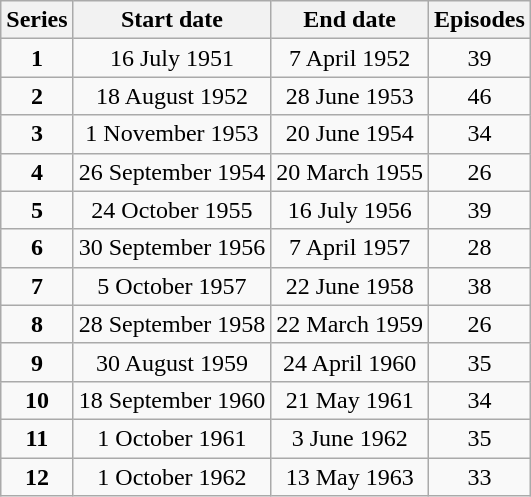<table class="wikitable" style="text-align:center;">
<tr>
<th>Series</th>
<th>Start date</th>
<th>End date</th>
<th>Episodes</th>
</tr>
<tr>
<td><strong>1</strong></td>
<td>16 July 1951</td>
<td>7 April 1952</td>
<td>39</td>
</tr>
<tr>
<td><strong>2</strong></td>
<td>18 August 1952</td>
<td>28 June 1953</td>
<td>46</td>
</tr>
<tr>
<td><strong>3</strong></td>
<td>1 November 1953</td>
<td>20 June 1954</td>
<td>34</td>
</tr>
<tr>
<td><strong>4</strong></td>
<td>26 September 1954</td>
<td>20 March 1955</td>
<td>26</td>
</tr>
<tr>
<td><strong>5</strong></td>
<td>24 October 1955</td>
<td>16 July 1956</td>
<td>39</td>
</tr>
<tr>
<td><strong>6</strong></td>
<td>30 September 1956</td>
<td>7 April 1957</td>
<td>28</td>
</tr>
<tr>
<td><strong>7</strong></td>
<td>5 October 1957</td>
<td>22 June 1958</td>
<td>38</td>
</tr>
<tr>
<td><strong>8</strong></td>
<td>28 September 1958</td>
<td>22 March 1959</td>
<td>26</td>
</tr>
<tr>
<td><strong>9</strong></td>
<td>30 August 1959</td>
<td>24 April 1960</td>
<td>35</td>
</tr>
<tr>
<td><strong>10</strong></td>
<td>18 September 1960</td>
<td>21 May 1961</td>
<td>34</td>
</tr>
<tr>
<td><strong>11</strong></td>
<td>1 October 1961</td>
<td>3 June 1962</td>
<td>35</td>
</tr>
<tr>
<td><strong>12</strong></td>
<td>1 October 1962</td>
<td>13 May 1963</td>
<td>33</td>
</tr>
</table>
